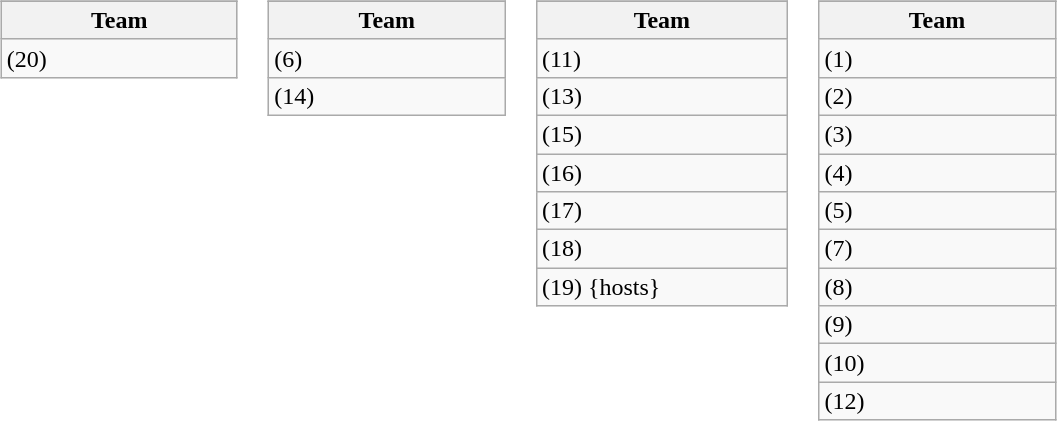<table>
<tr valign=top>
<td><br><table class="wikitable">
<tr>
</tr>
<tr>
<th width=150>Team</th>
</tr>
<tr>
<td> (20)</td>
</tr>
</table>
</td>
<td><br><table class="wikitable">
<tr>
</tr>
<tr>
<th width=150>Team</th>
</tr>
<tr>
<td> (6)</td>
</tr>
<tr>
<td> (14)</td>
</tr>
</table>
</td>
<td><br><table class="wikitable">
<tr>
</tr>
<tr>
<th width=160>Team</th>
</tr>
<tr>
<td> (11)</td>
</tr>
<tr>
<td> (13)</td>
</tr>
<tr>
<td> (15)</td>
</tr>
<tr>
<td> (16)</td>
</tr>
<tr>
<td> (17)</td>
</tr>
<tr>
<td> (18)</td>
</tr>
<tr>
<td> (19) {hosts}</td>
</tr>
</table>
</td>
<td><br><table class="wikitable">
<tr>
</tr>
<tr>
<th width=150>Team</th>
</tr>
<tr>
<td> (1)</td>
</tr>
<tr>
<td> (2)</td>
</tr>
<tr>
<td> (3)</td>
</tr>
<tr>
<td> (4)</td>
</tr>
<tr>
<td> (5)</td>
</tr>
<tr>
<td> (7)</td>
</tr>
<tr>
<td> (8)</td>
</tr>
<tr>
<td> (9)</td>
</tr>
<tr>
<td> (10)</td>
</tr>
<tr>
<td> (12)</td>
</tr>
</table>
</td>
</tr>
</table>
